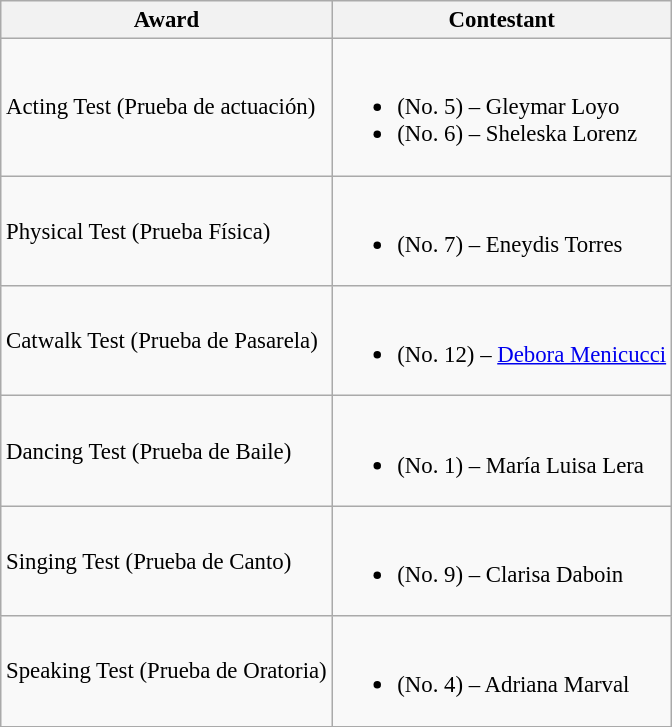<table class="wikitable sortable" style="font-size: 95%;">
<tr>
<th>Award</th>
<th>Contestant</th>
</tr>
<tr>
<td>Acting Test (Prueba de actuación)</td>
<td><br><ul><li> (No. 5) – Gleymar Loyo</li><li> (No. 6) – Sheleska Lorenz</li></ul></td>
</tr>
<tr>
<td>Physical Test (Prueba Física)</td>
<td><br><ul><li> (No. 7) – Eneydis Torres</li></ul></td>
</tr>
<tr>
<td>Catwalk Test (Prueba de Pasarela)</td>
<td><br><ul><li> (No. 12) – <a href='#'>Debora Menicucci</a></li></ul></td>
</tr>
<tr>
<td>Dancing Test (Prueba de Baile)</td>
<td><br><ul><li> (No. 1) – María Luisa Lera</li></ul></td>
</tr>
<tr>
<td>Singing Test (Prueba de Canto)</td>
<td><br><ul><li> (No. 9) – Clarisa Daboin</li></ul></td>
</tr>
<tr>
<td>Speaking Test (Prueba de Oratoria)</td>
<td><br><ul><li> (No. 4) – Adriana Marval</li></ul></td>
</tr>
</table>
